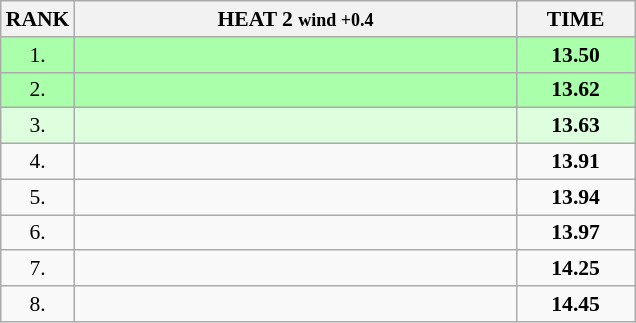<table class="wikitable" style="border-collapse: collapse; font-size: 90%;">
<tr>
<th>RANK</th>
<th style="width: 20em">HEAT 2 <small>wind +0.4</small></th>
<th style="width: 5em">TIME</th>
</tr>
<tr style="background:#aaffaa;">
<td align="center">1.</td>
<td></td>
<td align="center"><strong>13.50</strong></td>
</tr>
<tr style="background:#aaffaa;">
<td align="center">2.</td>
<td></td>
<td align="center"><strong>13.62</strong></td>
</tr>
<tr style="background:#ddffdd;">
<td align="center">3.</td>
<td></td>
<td align="center"><strong>13.63</strong></td>
</tr>
<tr>
<td align="center">4.</td>
<td></td>
<td align="center"><strong>13.91</strong></td>
</tr>
<tr>
<td align="center">5.</td>
<td></td>
<td align="center"><strong>13.94</strong></td>
</tr>
<tr>
<td align="center">6.</td>
<td></td>
<td align="center"><strong>13.97</strong></td>
</tr>
<tr>
<td align="center">7.</td>
<td></td>
<td align="center"><strong>14.25</strong></td>
</tr>
<tr>
<td align="center">8.</td>
<td></td>
<td align="center"><strong>14.45</strong></td>
</tr>
</table>
